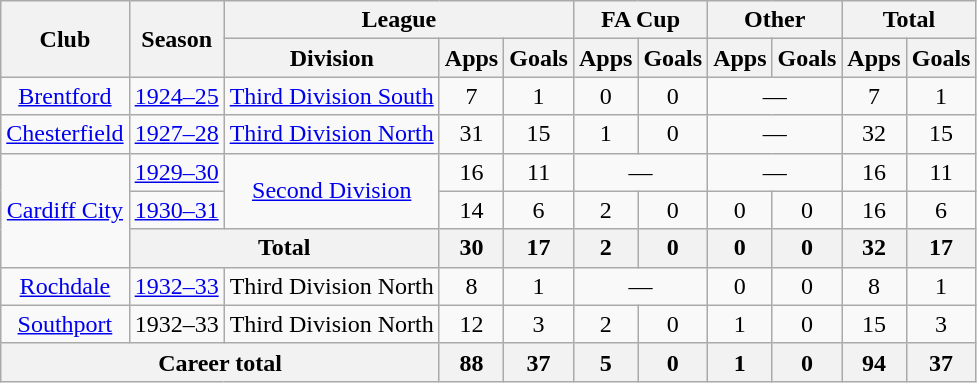<table class="wikitable" style="text-align: center;">
<tr>
<th rowspan="2">Club</th>
<th rowspan="2">Season</th>
<th colspan="3">League</th>
<th colspan="2">FA Cup</th>
<th colspan="2">Other</th>
<th colspan="2">Total</th>
</tr>
<tr>
<th>Division</th>
<th>Apps</th>
<th>Goals</th>
<th>Apps</th>
<th>Goals</th>
<th>Apps</th>
<th>Goals</th>
<th>Apps</th>
<th>Goals</th>
</tr>
<tr>
<td><a href='#'>Brentford</a></td>
<td><a href='#'>1924–25</a></td>
<td><a href='#'>Third Division South</a></td>
<td>7</td>
<td>1</td>
<td>0</td>
<td>0</td>
<td colspan="2">―</td>
<td>7</td>
<td>1</td>
</tr>
<tr>
<td><a href='#'>Chesterfield</a></td>
<td><a href='#'>1927–28</a></td>
<td><a href='#'>Third Division North</a></td>
<td>31</td>
<td>15</td>
<td>1</td>
<td>0</td>
<td colspan="2">―</td>
<td>32</td>
<td>15</td>
</tr>
<tr>
<td rowspan="3"><a href='#'>Cardiff City</a></td>
<td><a href='#'>1929–30</a></td>
<td rowspan="2"><a href='#'>Second Division</a></td>
<td>16</td>
<td>11</td>
<td colspan="2">―</td>
<td colspan="2">―</td>
<td>16</td>
<td>11</td>
</tr>
<tr>
<td><a href='#'>1930–31</a></td>
<td>14</td>
<td>6</td>
<td>2</td>
<td>0</td>
<td>0</td>
<td>0</td>
<td>16</td>
<td>6</td>
</tr>
<tr>
<th colspan="2">Total</th>
<th>30</th>
<th>17</th>
<th>2</th>
<th>0</th>
<th>0</th>
<th>0</th>
<th>32</th>
<th>17</th>
</tr>
<tr>
<td><a href='#'>Rochdale</a></td>
<td><a href='#'>1932–33</a></td>
<td>Third Division North</td>
<td>8</td>
<td>1</td>
<td colspan="2">―</td>
<td>0</td>
<td>0</td>
<td>8</td>
<td>1</td>
</tr>
<tr>
<td><a href='#'>Southport</a></td>
<td>1932–33</td>
<td>Third Division North</td>
<td>12</td>
<td>3</td>
<td>2</td>
<td>0</td>
<td>1</td>
<td>0</td>
<td>15</td>
<td>3</td>
</tr>
<tr>
<th colspan="3">Career total</th>
<th>88</th>
<th>37</th>
<th>5</th>
<th>0</th>
<th>1</th>
<th>0</th>
<th>94</th>
<th>37</th>
</tr>
</table>
